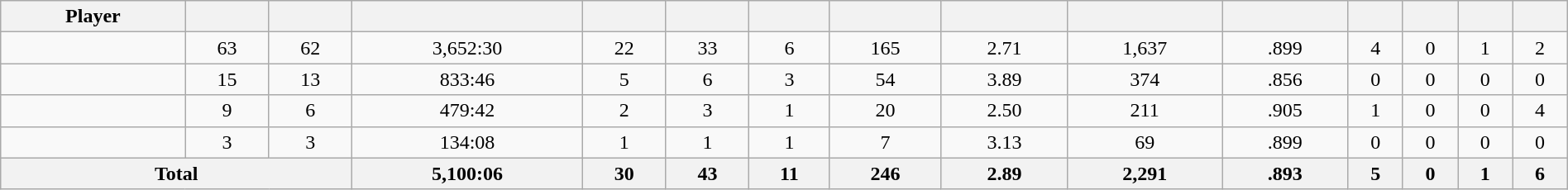<table class="wikitable sortable" style="width:100%;">
<tr>
<th>Player</th>
<th></th>
<th></th>
<th></th>
<th></th>
<th></th>
<th></th>
<th></th>
<th></th>
<th></th>
<th></th>
<th></th>
<th></th>
<th></th>
<th></th>
</tr>
<tr align=center>
<td></td>
<td>63</td>
<td>62</td>
<td>3,652:30</td>
<td>22</td>
<td>33</td>
<td>6</td>
<td>165</td>
<td>2.71</td>
<td>1,637</td>
<td>.899</td>
<td>4</td>
<td>0</td>
<td>1</td>
<td>2</td>
</tr>
<tr align=center>
<td></td>
<td>15</td>
<td>13</td>
<td>833:46</td>
<td>5</td>
<td>6</td>
<td>3</td>
<td>54</td>
<td>3.89</td>
<td>374</td>
<td>.856</td>
<td>0</td>
<td>0</td>
<td>0</td>
<td>0</td>
</tr>
<tr align=center>
<td></td>
<td>9</td>
<td>6</td>
<td>479:42</td>
<td>2</td>
<td>3</td>
<td>1</td>
<td>20</td>
<td>2.50</td>
<td>211</td>
<td>.905</td>
<td>1</td>
<td>0</td>
<td>0</td>
<td>4</td>
</tr>
<tr align=center>
<td></td>
<td>3</td>
<td>3</td>
<td>134:08</td>
<td>1</td>
<td>1</td>
<td>1</td>
<td>7</td>
<td>3.13</td>
<td>69</td>
<td>.899</td>
<td>0</td>
<td>0</td>
<td>0</td>
<td>0</td>
</tr>
<tr class="sortbotom">
<th colspan=3>Total</th>
<th>5,100:06</th>
<th>30</th>
<th>43</th>
<th>11</th>
<th>246</th>
<th>2.89</th>
<th>2,291</th>
<th>.893</th>
<th>5</th>
<th>0</th>
<th>1</th>
<th>6</th>
</tr>
</table>
